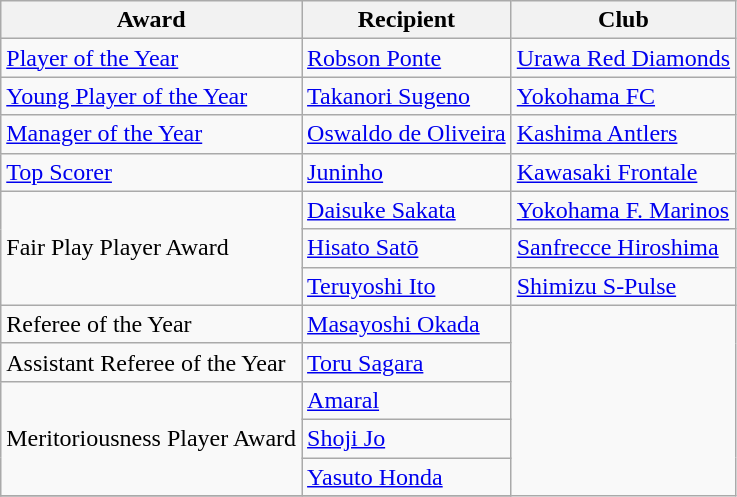<table class="wikitable">
<tr>
<th>Award</th>
<th>Recipient</th>
<th>Club</th>
</tr>
<tr>
<td><a href='#'>Player of the Year</a></td>
<td> <a href='#'>Robson Ponte</a></td>
<td><a href='#'>Urawa Red Diamonds</a></td>
</tr>
<tr>
<td><a href='#'>Young Player of the Year</a></td>
<td> <a href='#'>Takanori Sugeno</a></td>
<td><a href='#'>Yokohama FC</a></td>
</tr>
<tr>
<td><a href='#'>Manager of the Year</a></td>
<td> <a href='#'>Oswaldo de Oliveira</a></td>
<td><a href='#'>Kashima Antlers</a></td>
</tr>
<tr>
<td><a href='#'>Top Scorer</a></td>
<td> <a href='#'>Juninho</a></td>
<td><a href='#'>Kawasaki Frontale</a></td>
</tr>
<tr>
<td rowspan="3">Fair Play Player Award</td>
<td> <a href='#'>Daisuke Sakata</a></td>
<td><a href='#'>Yokohama F. Marinos</a></td>
</tr>
<tr>
<td> <a href='#'>Hisato Satō</a></td>
<td><a href='#'>Sanfrecce Hiroshima</a></td>
</tr>
<tr>
<td> <a href='#'>Teruyoshi Ito</a></td>
<td><a href='#'>Shimizu S-Pulse</a></td>
</tr>
<tr>
<td>Referee of the Year</td>
<td> <a href='#'>Masayoshi Okada</a></td>
</tr>
<tr>
<td>Assistant Referee of the Year</td>
<td> <a href='#'>Toru Sagara</a></td>
</tr>
<tr>
<td rowspan="3">Meritoriousness Player Award</td>
<td> <a href='#'>Amaral</a></td>
</tr>
<tr>
<td> <a href='#'>Shoji Jo</a></td>
</tr>
<tr>
<td> <a href='#'>Yasuto Honda</a></td>
</tr>
<tr>
</tr>
</table>
